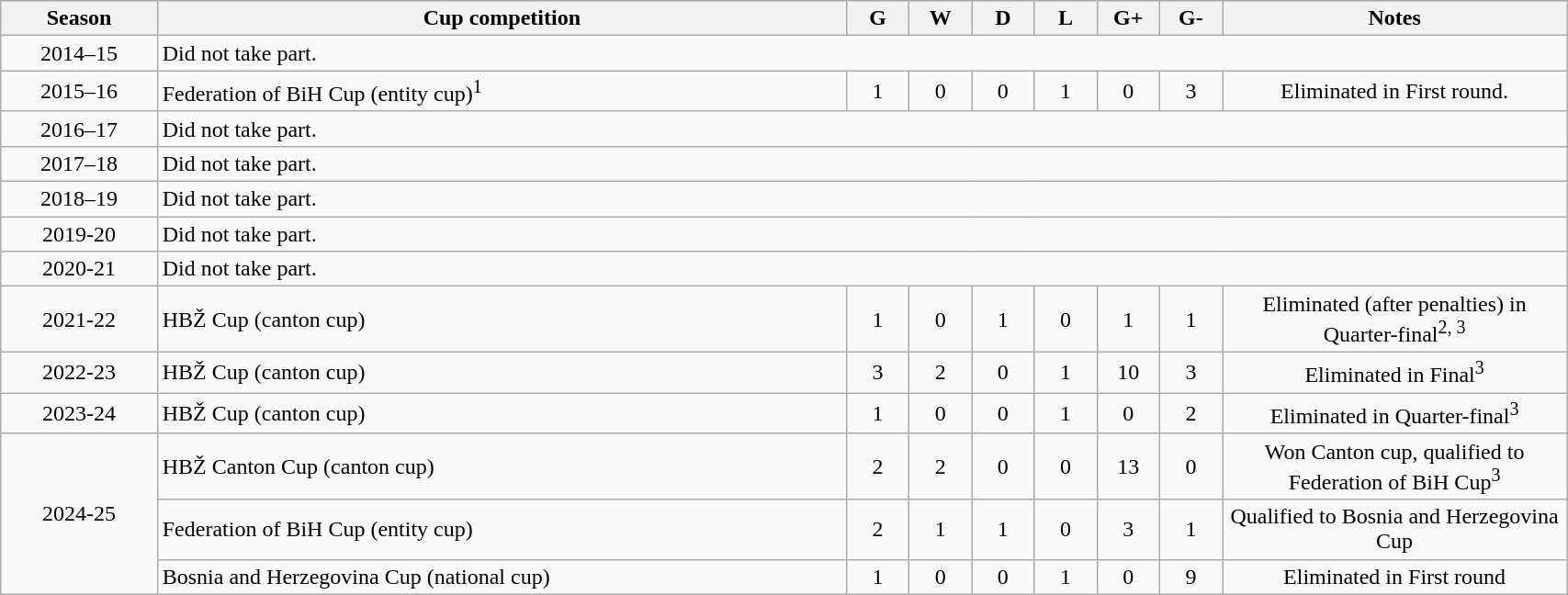<table class="wikitable" style="text-align:center; width:90%">
<tr>
<th style="width:10%">Season</th>
<th style="width:44%">Cup competition</th>
<th style="width:4%">G</th>
<th style="width:4%">W</th>
<th style="width:4%">D</th>
<th style="width:4%">L</th>
<th style="width:4%">G+</th>
<th style="width:4%">G-</th>
<th style="width:24%">Notes</th>
</tr>
<tr>
<td>2014–15</td>
<td style="text-align:left" colspan=8>Did not take part.</td>
</tr>
<tr>
<td>2015–16</td>
<td style="text-align:left">Federation of BiH Cup (entity cup)<sup>1</sup></td>
<td>1</td>
<td>0</td>
<td>0</td>
<td>1</td>
<td>0</td>
<td>3</td>
<td>Eliminated in First round.</td>
</tr>
<tr>
<td>2016–17</td>
<td style="text-align:left" colspan=8>Did not take part.</td>
</tr>
<tr>
<td>2017–18</td>
<td style="text-align:left" colspan=8>Did not take part.</td>
</tr>
<tr>
<td>2018–19</td>
<td style="text-align:left" colspan=8>Did not take part.</td>
</tr>
<tr>
<td>2019-20</td>
<td style="text-align:left" colspan=8>Did not take part.</td>
</tr>
<tr>
<td>2020-21</td>
<td style="text-align:left" colspan=8>Did not take part.</td>
</tr>
<tr>
<td>2021-22</td>
<td style="text-align:left">HBŽ Cup (canton cup)</td>
<td>1</td>
<td>0</td>
<td>1</td>
<td>0</td>
<td>1</td>
<td>1</td>
<td>Eliminated (after penalties) in Quarter-final<sup>2, 3</sup></td>
</tr>
<tr>
<td>2022-23</td>
<td style="text-align:left">HBŽ Cup (canton cup)</td>
<td>3</td>
<td>2</td>
<td>0</td>
<td>1</td>
<td>10</td>
<td>3</td>
<td>Eliminated in Final<sup>3</sup></td>
</tr>
<tr>
<td>2023-24</td>
<td style="text-align:left">HBŽ Cup (canton cup)</td>
<td>1</td>
<td>0</td>
<td>0</td>
<td>1</td>
<td>0</td>
<td>2</td>
<td>Eliminated in Quarter-final<sup>3</sup></td>
</tr>
<tr>
<td rowspan=3>2024-25</td>
<td style="text-align:left">HBŽ Canton Cup (canton cup)</td>
<td>2</td>
<td>2</td>
<td>0</td>
<td>0</td>
<td>13</td>
<td>0</td>
<td>Won Canton cup, qualified to Federation of BiH Cup<sup>3</sup></td>
</tr>
<tr>
<td style="text-align:left">Federation of BiH Cup (entity cup)</td>
<td>2</td>
<td>1</td>
<td>1</td>
<td>0</td>
<td>3</td>
<td>1</td>
<td>Qualified to Bosnia and Herzegovina Cup</td>
</tr>
<tr>
<td style="text-align:left">Bosnia and Herzegovina Cup (national cup)</td>
<td>1</td>
<td>0</td>
<td>0</td>
<td>1</td>
<td>0</td>
<td>9</td>
<td>Eliminated in First round</td>
</tr>
</table>
